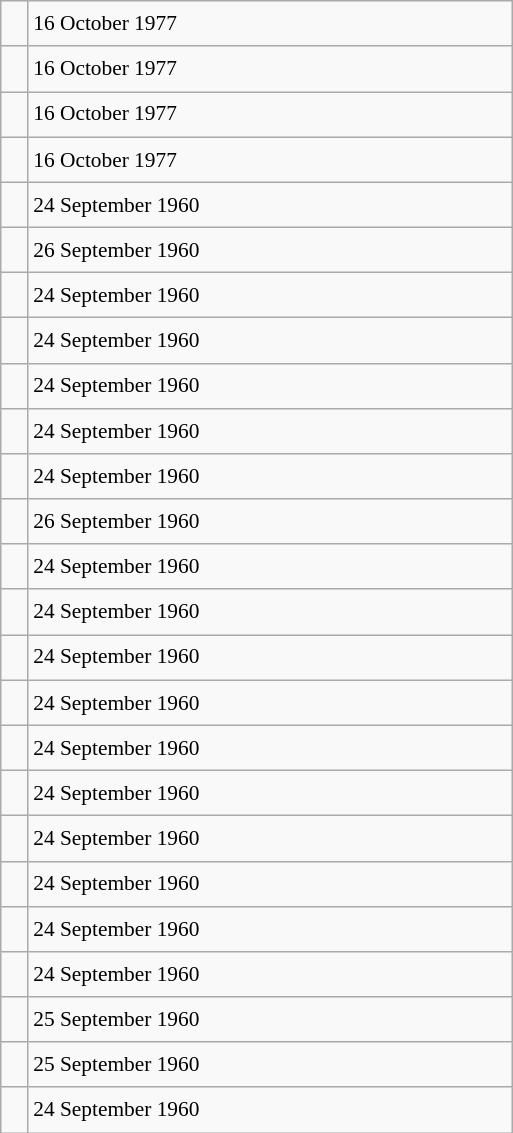<table class="wikitable" style="font-size: 89%; float: left; width: 24em; margin-right: 1em; line-height: 1.65em">
<tr>
<td></td>
<td>16 October 1977</td>
</tr>
<tr>
<td></td>
<td>16 October 1977</td>
</tr>
<tr>
<td></td>
<td>16 October 1977</td>
</tr>
<tr>
<td></td>
<td>16 October 1977</td>
</tr>
<tr>
<td></td>
<td>24 September 1960</td>
</tr>
<tr>
<td></td>
<td>26 September 1960</td>
</tr>
<tr>
<td></td>
<td>24 September 1960</td>
</tr>
<tr>
<td></td>
<td>24 September 1960</td>
</tr>
<tr>
<td></td>
<td>24 September 1960</td>
</tr>
<tr>
<td></td>
<td>24 September 1960</td>
</tr>
<tr>
<td></td>
<td>24 September 1960</td>
</tr>
<tr>
<td></td>
<td>26 September 1960</td>
</tr>
<tr>
<td></td>
<td>24 September 1960</td>
</tr>
<tr>
<td></td>
<td>24 September 1960</td>
</tr>
<tr>
<td></td>
<td>24 September 1960</td>
</tr>
<tr>
<td></td>
<td>24 September 1960</td>
</tr>
<tr>
<td></td>
<td>24 September 1960</td>
</tr>
<tr>
<td></td>
<td>24 September 1960</td>
</tr>
<tr>
<td></td>
<td>24 September 1960</td>
</tr>
<tr>
<td></td>
<td>24 September 1960</td>
</tr>
<tr>
<td></td>
<td>24 September 1960</td>
</tr>
<tr>
<td></td>
<td>24 September 1960</td>
</tr>
<tr>
<td></td>
<td>25 September 1960</td>
</tr>
<tr>
<td></td>
<td>25 September 1960</td>
</tr>
<tr>
<td></td>
<td>24 September 1960</td>
</tr>
</table>
